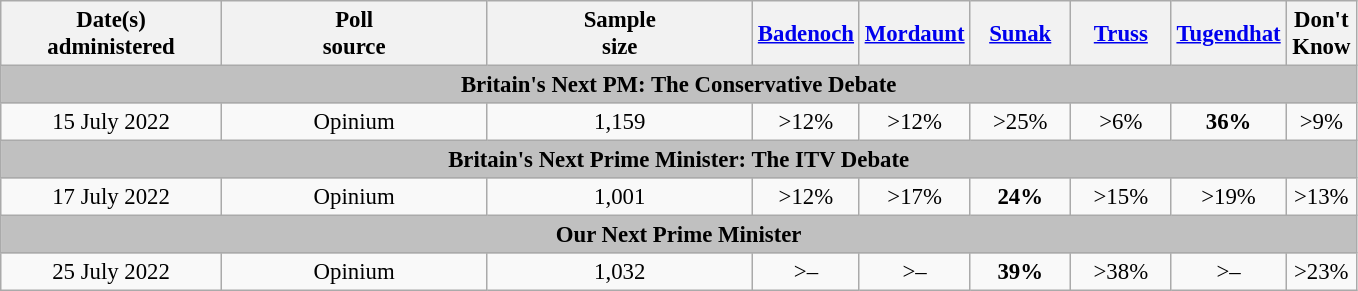<table class="wikitable" style="text-align:center;font-size:95%;line-height:18px">
<tr>
<th style="width:140px;">Date(s) <br>administered</th>
<th style="width:170px;">Poll <br>source</th>
<th style="width:170px;">Sample<br>size</th>
<th style="width:60px;"><a href='#'>Badenoch</a></th>
<th style="width:60px;"><a href='#'>Mordaunt</a></th>
<th style="width:60px;"><a href='#'>Sunak</a></th>
<th style="width:60px;"><a href='#'>Truss</a></th>
<th style="width:60px;"><a href='#'>Tugendhat</a></th>
<th style="width:40px;">Don't Know</th>
</tr>
<tr>
<td colspan="10"; style="text-align: center; background: silver"><strong>Britain's Next PM: The Conservative Debate</strong></td>
</tr>
<tr>
<td>15 July 2022</td>
<td>Opinium</td>
<td>1,159</td>
<td align="center" <----Badenoch---- >>12%</td>
<td align="center" <----Mordaunt---- >>12%</td>
<td align="center" <-----Sunak----- >>25%</td>
<td align="center" <----Truss---- >>6%</td>
<td><strong>36%</strong></td>
<td align="center" <----DK---- >>9%</td>
</tr>
<tr>
<td colspan="10"; style="text-align: center; background: silver"><strong>Britain's Next Prime Minister: The ITV Debate</strong></td>
</tr>
<tr>
<td>17 July 2022</td>
<td>Opinium</td>
<td>1,001</td>
<td align="center" <----Badenoch---- >>12%</td>
<td align="center" <----Mordaunt---- >>17%</td>
<td><strong>24%</strong></td>
<td align="center" <----Truss---- >>15%</td>
<td align="center" <----Tugendhat---- >>19%</td>
<td align="center" <----DK---- >>13%</td>
</tr>
<tr>
<td colspan="10"; style="text-align: center; background: silver"><strong>Our Next Prime Minister</strong></td>
</tr>
<tr>
<td>25 July 2022</td>
<td>Opinium</td>
<td>1,032</td>
<td align="center" <----Badenoch---- >>–</td>
<td align="center" <----Mordaunt---- >>–</td>
<td><strong>39%</strong></td>
<td align="center" <----Truss---- >>38%</td>
<td align="center" <----Tugendhat---- >>–</td>
<td align="center" <----DK---- >>23%</td>
</tr>
</table>
